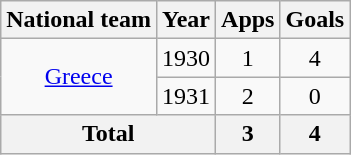<table class=wikitable style=text-align:center>
<tr>
<th>National team</th>
<th>Year</th>
<th>Apps</th>
<th>Goals</th>
</tr>
<tr>
<td rowspan="2"><a href='#'>Greece</a></td>
<td>1930</td>
<td>1</td>
<td>4</td>
</tr>
<tr>
<td>1931</td>
<td>2</td>
<td>0</td>
</tr>
<tr>
<th colspan="2">Total</th>
<th>3</th>
<th>4</th>
</tr>
</table>
